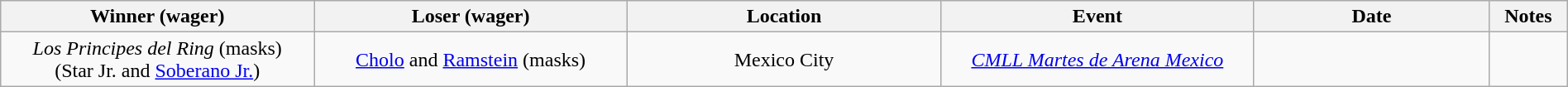<table class="wikitable sortable" width=100%  style="text-align: center">
<tr>
<th width=20% scope="col">Winner (wager)</th>
<th width=20% scope="col">Loser (wager)</th>
<th width=20% scope="col">Location</th>
<th width=20% scope="col">Event</th>
<th width=15% scope="col">Date</th>
<th class="unsortable" width=5% scope="col">Notes</th>
</tr>
<tr>
<td><em>Los Principes del Ring</em> (masks)<br>(Star Jr. and <a href='#'>Soberano Jr.</a>)</td>
<td><a href='#'>Cholo</a> and <a href='#'>Ramstein</a> (masks)</td>
<td>Mexico City</td>
<td><em><a href='#'>CMLL Martes de Arena Mexico</a></em></td>
<td></td>
<td></td>
</tr>
</table>
